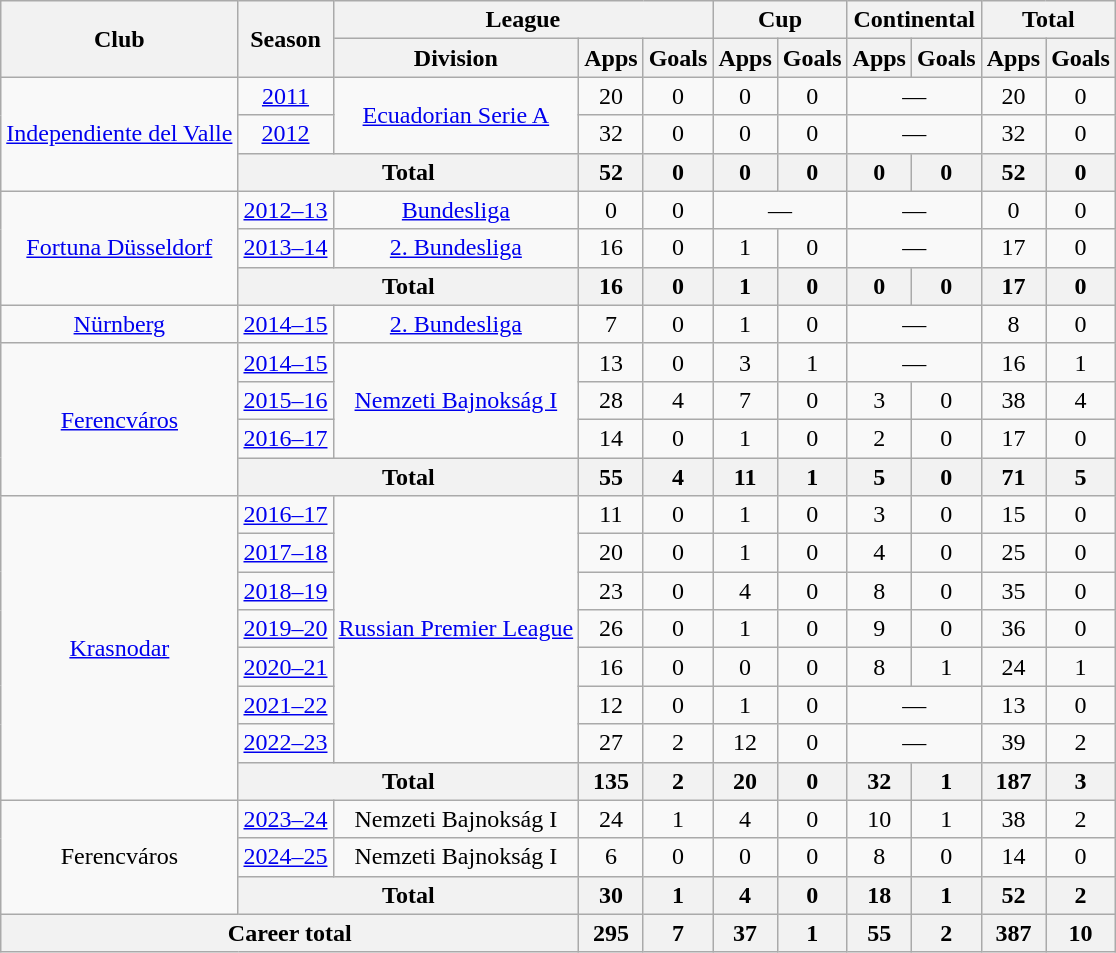<table class="wikitable" style="text-align: center;">
<tr>
<th rowspan=2>Club</th>
<th rowspan=2>Season</th>
<th colspan=3>League</th>
<th colspan=2>Cup</th>
<th colspan=2>Continental</th>
<th colspan=2>Total</th>
</tr>
<tr>
<th>Division</th>
<th>Apps</th>
<th>Goals</th>
<th>Apps</th>
<th>Goals</th>
<th>Apps</th>
<th>Goals</th>
<th>Apps</th>
<th>Goals</th>
</tr>
<tr>
<td rowspan=3><a href='#'>Independiente del Valle</a></td>
<td><a href='#'>2011</a></td>
<td rowspan=2><a href='#'>Ecuadorian Serie A</a></td>
<td>20</td>
<td>0</td>
<td>0</td>
<td>0</td>
<td colspan=2>—</td>
<td>20</td>
<td>0</td>
</tr>
<tr>
<td><a href='#'>2012</a></td>
<td>32</td>
<td>0</td>
<td>0</td>
<td>0</td>
<td colspan=2>—</td>
<td>32</td>
<td>0</td>
</tr>
<tr>
<th colspan=2>Total</th>
<th>52</th>
<th>0</th>
<th>0</th>
<th>0</th>
<th>0</th>
<th>0</th>
<th>52</th>
<th>0</th>
</tr>
<tr>
<td rowspan=3><a href='#'>Fortuna Düsseldorf</a></td>
<td><a href='#'>2012–13</a></td>
<td><a href='#'>Bundesliga</a></td>
<td>0</td>
<td>0</td>
<td colspan=2>—</td>
<td colspan=2>—</td>
<td>0</td>
<td>0</td>
</tr>
<tr>
<td><a href='#'>2013–14</a></td>
<td><a href='#'>2. Bundesliga</a></td>
<td>16</td>
<td>0</td>
<td>1</td>
<td>0</td>
<td colspan=2>—</td>
<td>17</td>
<td>0</td>
</tr>
<tr>
<th colspan=2>Total</th>
<th>16</th>
<th>0</th>
<th>1</th>
<th>0</th>
<th>0</th>
<th>0</th>
<th>17</th>
<th>0</th>
</tr>
<tr>
<td><a href='#'>Nürnberg</a></td>
<td><a href='#'>2014–15</a></td>
<td><a href='#'>2. Bundesliga</a></td>
<td>7</td>
<td>0</td>
<td>1</td>
<td>0</td>
<td colspan=2>—</td>
<td>8</td>
<td>0</td>
</tr>
<tr>
<td rowspan=4><a href='#'>Ferencváros</a></td>
<td><a href='#'>2014–15</a></td>
<td rowspan=3><a href='#'>Nemzeti Bajnokság I</a></td>
<td>13</td>
<td>0</td>
<td>3</td>
<td>1</td>
<td colspan=2>—</td>
<td>16</td>
<td>1</td>
</tr>
<tr>
<td><a href='#'>2015–16</a></td>
<td>28</td>
<td>4</td>
<td>7</td>
<td>0</td>
<td>3</td>
<td>0</td>
<td>38</td>
<td>4</td>
</tr>
<tr>
<td><a href='#'>2016–17</a></td>
<td>14</td>
<td>0</td>
<td>1</td>
<td>0</td>
<td>2</td>
<td>0</td>
<td>17</td>
<td>0</td>
</tr>
<tr>
<th colspan=2>Total</th>
<th>55</th>
<th>4</th>
<th>11</th>
<th>1</th>
<th>5</th>
<th>0</th>
<th>71</th>
<th>5</th>
</tr>
<tr>
<td rowspan="8"><a href='#'>Krasnodar</a></td>
<td><a href='#'>2016–17</a></td>
<td rowspan="7"><a href='#'>Russian Premier League</a></td>
<td>11</td>
<td>0</td>
<td>1</td>
<td>0</td>
<td>3</td>
<td>0</td>
<td>15</td>
<td>0</td>
</tr>
<tr>
<td><a href='#'>2017–18</a></td>
<td>20</td>
<td>0</td>
<td>1</td>
<td>0</td>
<td>4</td>
<td>0</td>
<td>25</td>
<td>0</td>
</tr>
<tr>
<td><a href='#'>2018–19</a></td>
<td>23</td>
<td>0</td>
<td>4</td>
<td>0</td>
<td>8</td>
<td>0</td>
<td>35</td>
<td>0</td>
</tr>
<tr>
<td><a href='#'>2019–20</a></td>
<td>26</td>
<td>0</td>
<td>1</td>
<td>0</td>
<td>9</td>
<td>0</td>
<td>36</td>
<td>0</td>
</tr>
<tr>
<td><a href='#'>2020–21</a></td>
<td>16</td>
<td>0</td>
<td>0</td>
<td>0</td>
<td>8</td>
<td>1</td>
<td>24</td>
<td>1</td>
</tr>
<tr>
<td><a href='#'>2021–22</a></td>
<td>12</td>
<td>0</td>
<td>1</td>
<td>0</td>
<td colspan=2>—</td>
<td>13</td>
<td>0</td>
</tr>
<tr>
<td><a href='#'>2022–23</a></td>
<td>27</td>
<td>2</td>
<td>12</td>
<td>0</td>
<td colspan=2>—</td>
<td>39</td>
<td>2</td>
</tr>
<tr>
<th colspan="2">Total</th>
<th>135</th>
<th>2</th>
<th>20</th>
<th>0</th>
<th>32</th>
<th>1</th>
<th>187</th>
<th>3</th>
</tr>
<tr>
<td rowspan="3">Ferencváros</td>
<td><a href='#'>2023–24</a></td>
<td>Nemzeti Bajnokság I</td>
<td>24</td>
<td>1</td>
<td>4</td>
<td>0</td>
<td>10</td>
<td>1</td>
<td>38</td>
<td>2</td>
</tr>
<tr>
<td><a href='#'>2024–25</a></td>
<td>Nemzeti Bajnokság I</td>
<td>6</td>
<td>0</td>
<td>0</td>
<td>0</td>
<td>8</td>
<td>0</td>
<td>14</td>
<td>0</td>
</tr>
<tr>
<th colspan="2">Total</th>
<th>30</th>
<th>1</th>
<th>4</th>
<th>0</th>
<th>18</th>
<th>1</th>
<th>52</th>
<th>2</th>
</tr>
<tr>
<th colspan="3">Career total</th>
<th>295</th>
<th>7</th>
<th>37</th>
<th>1</th>
<th>55</th>
<th>2</th>
<th>387</th>
<th>10</th>
</tr>
</table>
